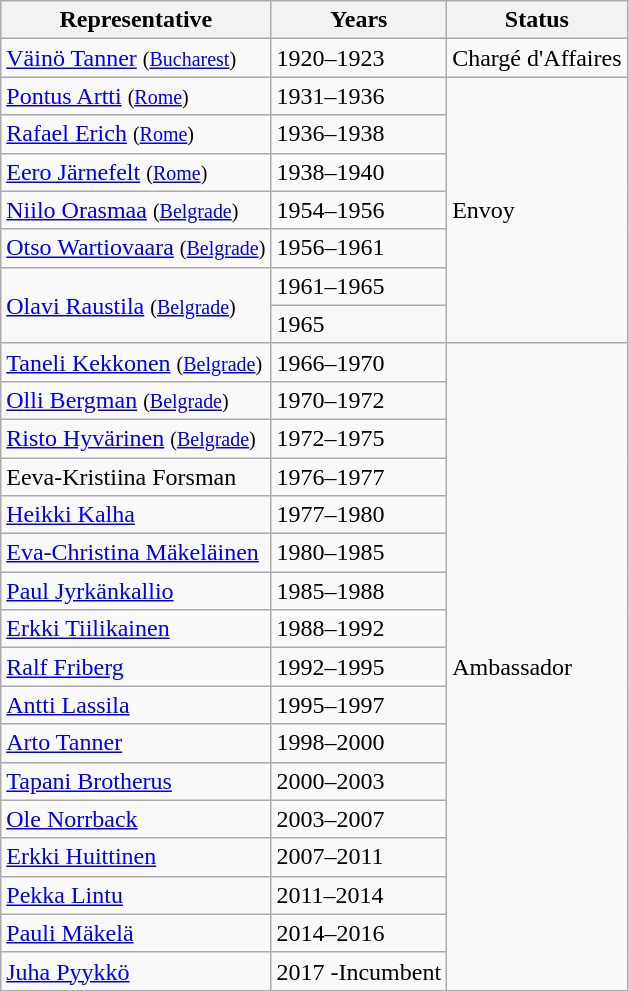<table class="wikitable sortable">
<tr>
<th>Representative</th>
<th>Years</th>
<th>Status</th>
</tr>
<tr>
<td><a href='#'>Väinö Tanner</a> <small>(<a href='#'>Bucharest</a>)</small></td>
<td>1920–1923</td>
<td>Chargé d'Affaires</td>
</tr>
<tr>
<td><a href='#'>Pontus Artti</a> <small>(<a href='#'>Rome</a>)</small></td>
<td>1931–1936</td>
<td rowspan="7">Envoy</td>
</tr>
<tr>
<td><a href='#'>Rafael Erich</a> <small>(<a href='#'>Rome</a>)</small></td>
<td>1936–1938</td>
</tr>
<tr>
<td><a href='#'>Eero Järnefelt</a> <small>(<a href='#'>Rome</a>)</small></td>
<td>1938–1940</td>
</tr>
<tr>
<td><a href='#'>Niilo Orasmaa</a> <small>(<a href='#'>Belgrade</a>)</small></td>
<td>1954–1956</td>
</tr>
<tr>
<td><a href='#'>Otso Wartiovaara</a> <small>(<a href='#'>Belgrade</a>)</small></td>
<td>1956–1961</td>
</tr>
<tr>
<td rowspan="2"><a href='#'>Olavi Raustila</a> <small>(<a href='#'>Belgrade</a>)</small></td>
<td>1961–1965</td>
</tr>
<tr>
<td>1965</td>
</tr>
<tr>
<td><a href='#'>Taneli Kekkonen</a> <small>(<a href='#'>Belgrade</a>)</small></td>
<td>1966–1970</td>
<td rowspan="17">Ambassador</td>
</tr>
<tr>
<td><a href='#'>Olli Bergman</a> <small>(<a href='#'>Belgrade</a>)</small></td>
<td>1970–1972</td>
</tr>
<tr>
<td><a href='#'>Risto Hyvärinen</a> <small>(<a href='#'>Belgrade</a>)</small></td>
<td>1972–1975</td>
</tr>
<tr>
<td>Eeva-Kristiina Forsman</td>
<td>1976–1977</td>
</tr>
<tr>
<td><a href='#'>Heikki Kalha</a></td>
<td>1977–1980</td>
</tr>
<tr>
<td><a href='#'>Eva-Christina Mäkeläinen</a></td>
<td>1980–1985</td>
</tr>
<tr>
<td><a href='#'>Paul Jyrkänkallio</a></td>
<td>1985–1988</td>
</tr>
<tr>
<td><a href='#'>Erkki Tiilikainen</a></td>
<td>1988–1992</td>
</tr>
<tr>
<td><a href='#'>Ralf Friberg</a></td>
<td>1992–1995</td>
</tr>
<tr>
<td><a href='#'>Antti Lassila</a></td>
<td>1995–1997</td>
</tr>
<tr>
<td><a href='#'>Arto Tanner</a></td>
<td>1998–2000</td>
</tr>
<tr>
<td><a href='#'>Tapani Brotherus</a></td>
<td>2000–2003</td>
</tr>
<tr>
<td><a href='#'>Ole Norrback</a></td>
<td>2003–2007</td>
</tr>
<tr>
<td><a href='#'>Erkki Huittinen</a></td>
<td>2007–2011</td>
</tr>
<tr>
<td><a href='#'>Pekka Lintu</a></td>
<td>2011–2014</td>
</tr>
<tr>
<td><a href='#'>Pauli Mäkelä</a></td>
<td>2014–2016</td>
</tr>
<tr>
<td><a href='#'>Juha Pyykkö</a></td>
<td>2017 -Incumbent</td>
</tr>
</table>
